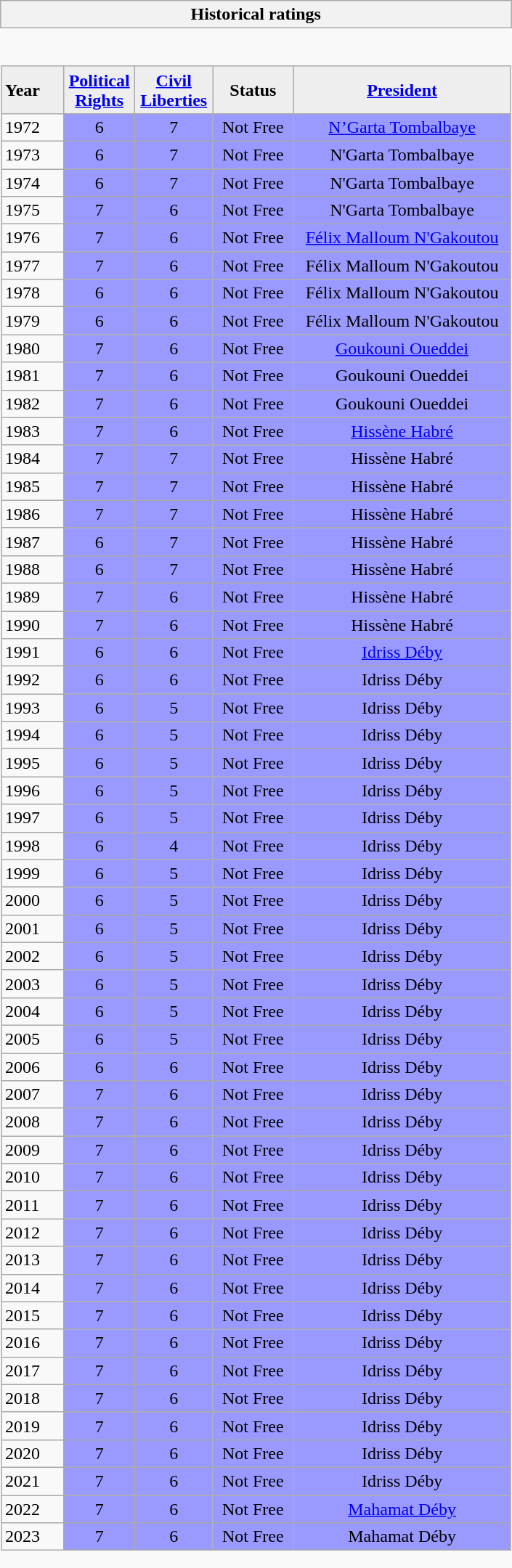<table class="wikitable collapsible collapsed" style="border:none; ">
<tr>
<th>Historical ratings</th>
</tr>
<tr>
<td style="padding:0; border:none;"><br><table class="wikitable sortable" width=100% style="border-collapse:collapse;">
<tr style="background:#eee; font-weight:bold; text-align:center;">
<td style="width:3em; text-align:left;">Year</td>
<td style="width:3em;"><a href='#'>Political Rights</a></td>
<td style="width:3em;"><a href='#'>Civil Liberties</a></td>
<td style="width:3em;">Status</td>
<td style="width:3em;"><a href='#'>President</a></td>
</tr>
<tr align=center>
<td align=left>1972</td>
<td style="background:#99f;">6</td>
<td style="background:#99f;">7</td>
<td style="background:#99f;"> Not Free </td>
<td style="background:#99f;"><a href='#'>N’Garta Tombalbaye</a></td>
</tr>
<tr align=center>
<td align=left>1973</td>
<td style="background:#99f;">6</td>
<td style="background:#99f;">7</td>
<td style="background:#99f;">Not Free</td>
<td style="background:#99f;">N'Garta Tombalbaye</td>
</tr>
<tr align=center>
<td align=left>1974</td>
<td style="background:#99f;">6</td>
<td style="background:#99f;">7</td>
<td style="background:#99f;">Not Free</td>
<td style="background:#99f;">N'Garta Tombalbaye</td>
</tr>
<tr align=center>
<td align=left>1975</td>
<td style="background:#99f;">7</td>
<td style="background:#99f;">6</td>
<td style="background:#99f;">Not Free</td>
<td style="background:#99f;">N'Garta Tombalbaye</td>
</tr>
<tr align=center>
<td align=left>1976</td>
<td style="background:#99f;">7</td>
<td style="background:#99f;">6</td>
<td style="background:#99f;">Not Free</td>
<td style="background:#99f;"><a href='#'>Félix Malloum N'Gakoutou</a></td>
</tr>
<tr align=center>
<td align=left>1977</td>
<td style="background:#99f;">7</td>
<td style="background:#99f;">6</td>
<td style="background:#99f;">Not Free</td>
<td style="background:#99f;"> Félix Malloum N'Gakoutou </td>
</tr>
<tr align=center>
<td align=left>1978</td>
<td style="background:#99f;">6</td>
<td style="background:#99f;">6</td>
<td style="background:#99f;">Not Free</td>
<td style="background:#99f;">Félix Malloum N'Gakoutou</td>
</tr>
<tr align=center>
<td align=left>1979</td>
<td style="background:#99f;">6</td>
<td style="background:#99f;">6</td>
<td style="background:#99f;">Not Free</td>
<td style="background:#99f;">Félix Malloum N'Gakoutou</td>
</tr>
<tr align=center>
<td align=left>1980</td>
<td style="background:#99f;">7</td>
<td style="background:#99f;">6</td>
<td style="background:#99f;">Not Free</td>
<td style="background:#99f;"><a href='#'>Goukouni Oueddei</a></td>
</tr>
<tr align=center>
<td align=left>1981</td>
<td style="background:#99f;">7</td>
<td style="background:#99f;">6</td>
<td style="background:#99f;">Not Free</td>
<td style="background:#99f;">Goukouni Oueddei</td>
</tr>
<tr align=center>
<td align=left>1982</td>
<td style="background:#99f;">7</td>
<td style="background:#99f;">6</td>
<td style="background:#99f;">Not Free</td>
<td style="background:#99f;">Goukouni Oueddei</td>
</tr>
<tr align=center>
<td align=left>1983</td>
<td style="background:#99f;">7</td>
<td style="background:#99f;">6</td>
<td style="background:#99f;">Not Free</td>
<td style="background:#99f;"><a href='#'>Hissène Habré</a></td>
</tr>
<tr align=center>
<td align=left>1984</td>
<td style="background:#99f;">7</td>
<td style="background:#99f;">7</td>
<td style="background:#99f;">Not Free</td>
<td style="background:#99f;">Hissène Habré</td>
</tr>
<tr align=center>
<td align=left>1985</td>
<td style="background:#99f;">7</td>
<td style="background:#99f;">7</td>
<td style="background:#99f;">Not Free</td>
<td style="background:#99f;">Hissène Habré</td>
</tr>
<tr align=center>
<td align=left>1986</td>
<td style="background:#99f;">7</td>
<td style="background:#99f;">7</td>
<td style="background:#99f;">Not Free</td>
<td style="background:#99f;">Hissène Habré</td>
</tr>
<tr align=center>
<td align=left>1987</td>
<td style="background:#99f;">6</td>
<td style="background:#99f;">7</td>
<td style="background:#99f;">Not Free</td>
<td style="background:#99f;">Hissène Habré</td>
</tr>
<tr align=center>
<td align=left>1988</td>
<td style="background:#99f;">6</td>
<td style="background:#99f;">7</td>
<td style="background:#99f;">Not Free</td>
<td style="background:#99f;">Hissène Habré</td>
</tr>
<tr align=center>
<td align=left>1989</td>
<td style="background:#99f;">7</td>
<td style="background:#99f;">6</td>
<td style="background:#99f;">Not Free</td>
<td style="background:#99f;">Hissène Habré</td>
</tr>
<tr align=center>
<td align=left>1990</td>
<td style="background:#99f;">7</td>
<td style="background:#99f;">6</td>
<td style="background:#99f;">Not Free</td>
<td style="background:#99f;">Hissène Habré</td>
</tr>
<tr align=center>
<td align=left>1991</td>
<td style="background:#99f;">6</td>
<td style="background:#99f;">6</td>
<td style="background:#99f;">Not Free</td>
<td style="background:#99f;"><a href='#'>Idriss Déby</a></td>
</tr>
<tr align=center>
<td align=left>1992</td>
<td style="background:#99f;">6</td>
<td style="background:#99f;">6</td>
<td style="background:#99f;">Not Free</td>
<td style="background:#99f;">Idriss Déby</td>
</tr>
<tr align=center>
<td align=left>1993</td>
<td style="background:#99f;">6</td>
<td style="background:#99f;">5</td>
<td style="background:#99f;">Not Free</td>
<td style="background:#99f;">Idriss Déby</td>
</tr>
<tr align=center>
<td align=left>1994</td>
<td style="background:#99f;">6</td>
<td style="background:#99f;">5</td>
<td style="background:#99f;">Not Free</td>
<td style="background:#99f;">Idriss Déby</td>
</tr>
<tr align=center>
<td align=left>1995</td>
<td style="background:#99f;">6</td>
<td style="background:#99f;">5</td>
<td style="background:#99f;">Not Free</td>
<td style="background:#99f;">Idriss Déby</td>
</tr>
<tr align=center>
<td align=left>1996</td>
<td style="background:#99f;">6</td>
<td style="background:#99f;">5</td>
<td style="background:#99f;">Not Free</td>
<td style="background:#99f;">Idriss Déby</td>
</tr>
<tr align=center>
<td align=left>1997</td>
<td style="background:#99f;">6</td>
<td style="background:#99f;">5</td>
<td style="background:#99f;">Not Free</td>
<td style="background:#99f;">Idriss Déby</td>
</tr>
<tr align=center>
<td align=left>1998</td>
<td style="background:#99f;">6</td>
<td style="background:#99f;">4</td>
<td style="background:#99f;">Not Free</td>
<td style="background:#99f;">Idriss Déby</td>
</tr>
<tr align=center>
<td align=left>1999</td>
<td style="background:#99f;">6</td>
<td style="background:#99f;">5</td>
<td style="background:#99f;">Not Free</td>
<td style="background:#99f;">Idriss Déby</td>
</tr>
<tr align=center>
<td align=left>2000</td>
<td style="background:#99f;">6</td>
<td style="background:#99f;">5</td>
<td style="background:#99f;">Not Free</td>
<td style="background:#99f;">Idriss Déby</td>
</tr>
<tr align=center>
<td align=left>2001</td>
<td style="background:#99f;">6</td>
<td style="background:#99f;">5</td>
<td style="background:#99f;">Not Free</td>
<td style="background:#99f;">Idriss Déby</td>
</tr>
<tr align=center>
<td align=left>2002</td>
<td style="background:#99f;">6</td>
<td style="background:#99f;">5</td>
<td style="background:#99f;">Not Free</td>
<td style="background:#99f;">Idriss Déby</td>
</tr>
<tr align=center>
<td align=left>2003</td>
<td style="background:#99f;">6</td>
<td style="background:#99f;">5</td>
<td style="background:#99f;">Not Free</td>
<td style="background:#99f;">Idriss Déby</td>
</tr>
<tr align=center>
<td align=left>2004</td>
<td style="background:#99f;">6</td>
<td style="background:#99f;">5</td>
<td style="background:#99f;">Not Free</td>
<td style="background:#99f;">Idriss Déby</td>
</tr>
<tr align=center>
<td align=left>2005</td>
<td style="background:#99f;">6</td>
<td style="background:#99f;">5</td>
<td style="background:#99f;">Not Free</td>
<td style="background:#99f;">Idriss Déby</td>
</tr>
<tr align=center>
<td align=left>2006</td>
<td style="background:#99f;">6</td>
<td style="background:#99f;">6</td>
<td style="background:#99f;">Not Free</td>
<td style="background:#99f;">Idriss Déby</td>
</tr>
<tr align=center>
<td align=left>2007</td>
<td style="background:#99f;">7</td>
<td style="background:#99f;">6</td>
<td style="background:#99f;">Not Free</td>
<td style="background:#99f;">Idriss Déby</td>
</tr>
<tr align=center>
<td align=left>2008</td>
<td style="background:#99f;">7</td>
<td style="background:#99f;">6</td>
<td style="background:#99f;">Not Free</td>
<td style="background:#99f;">Idriss Déby</td>
</tr>
<tr align=center>
<td align=left>2009</td>
<td style="background:#99f;">7</td>
<td style="background:#99f;">6</td>
<td style="background:#99f;">Not Free</td>
<td style="background:#99f;">Idriss Déby</td>
</tr>
<tr align=center>
<td align=left>2010</td>
<td style="background:#99f;">7</td>
<td style="background:#99f;">6</td>
<td style="background:#99f;">Not Free</td>
<td style="background:#99f;">Idriss Déby</td>
</tr>
<tr align=center>
<td align=left>2011</td>
<td style="background:#99f;">7</td>
<td style="background:#99f;">6</td>
<td style="background:#99f;">Not Free</td>
<td style="background:#99f;">Idriss Déby</td>
</tr>
<tr align=center>
<td align=left>2012</td>
<td style="background:#99f;">7</td>
<td style="background:#99f;">6</td>
<td style="background:#99f;">Not Free</td>
<td style="background:#99f;">Idriss Déby</td>
</tr>
<tr align=center>
<td align=left>2013</td>
<td style="background:#99f;">7</td>
<td style="background:#99f;">6</td>
<td style="background:#99f;">Not Free</td>
<td style="background:#99f;">Idriss Déby</td>
</tr>
<tr align=center>
<td align=left>2014</td>
<td style="background:#99f;">7</td>
<td style="background:#99f;">6</td>
<td style="background:#99f;">Not Free</td>
<td style="background:#99f;">Idriss Déby</td>
</tr>
<tr align=center>
<td align=left>2015</td>
<td style="background:#99f;">7</td>
<td style="background:#99f;">6</td>
<td style="background:#99f;">Not Free</td>
<td style="background:#99f;">Idriss Déby</td>
</tr>
<tr align=center>
<td align=left>2016</td>
<td style="background:#99f;">7</td>
<td style="background:#99f;">6</td>
<td style="background:#99f;">Not Free</td>
<td style="background:#99f;">Idriss Déby</td>
</tr>
<tr align=center>
<td align=left>2017</td>
<td style="background:#99f;">7</td>
<td style="background:#99f;">6</td>
<td style="background:#99f;">Not Free</td>
<td style="background:#99f;">Idriss Déby</td>
</tr>
<tr align=center>
<td align=left>2018</td>
<td style="background:#99f;">7</td>
<td style="background:#99f;">6</td>
<td style="background:#99f;">Not Free</td>
<td style="background:#99f;">Idriss Déby</td>
</tr>
<tr align=center>
<td align=left>2019</td>
<td style="background:#99f;">7</td>
<td style="background:#99f;">6</td>
<td style="background:#99f;">Not Free</td>
<td style="background:#99f;">Idriss Déby</td>
</tr>
<tr align=center>
<td align=left>2020</td>
<td style="background:#99f;">7</td>
<td style="background:#99f;">6</td>
<td style="background:#99f;">Not Free</td>
<td style="background:#99f;">Idriss Déby</td>
</tr>
<tr align=center>
<td align=left>2021</td>
<td style="background:#99f;">7</td>
<td style="background:#99f;">6</td>
<td style="background:#99f;">Not Free</td>
<td style="background:#99f;">Idriss Déby</td>
</tr>
<tr align=center>
<td align=left>2022</td>
<td style="background:#99f;">7</td>
<td style="background:#99f;">6</td>
<td style="background:#99f;">Not Free</td>
<td style="background:#99f;"><a href='#'>Mahamat Déby</a></td>
</tr>
<tr align=center>
<td align=left>2023</td>
<td style="background:#99f;">7</td>
<td style="background:#99f;">6</td>
<td style="background:#99f;">Not Free</td>
<td style="background:#99f;">Mahamat Déby</td>
</tr>
</table>
</td>
</tr>
</table>
